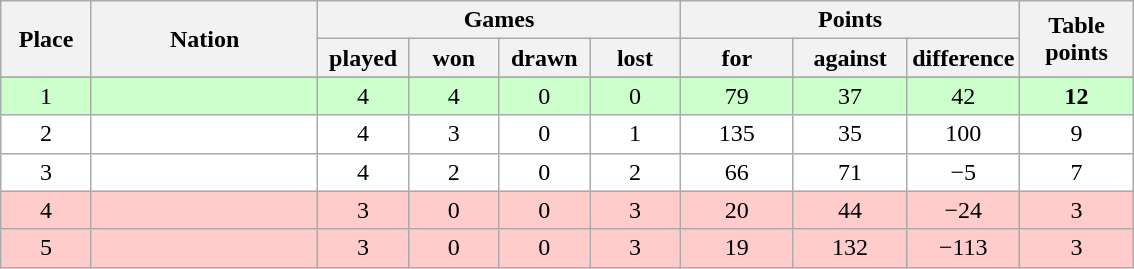<table class="wikitable">
<tr>
<th rowspan=2 width="8%">Place</th>
<th rowspan=2 width="20%">Nation</th>
<th colspan=4 width="32%">Games</th>
<th colspan=3 width="30%">Points</th>
<th rowspan=2 width="10%">Table<br>points</th>
</tr>
<tr>
<th width="8%">played</th>
<th width="8%">won</th>
<th width="8%">drawn</th>
<th width="8%">lost</th>
<th width="10%">for</th>
<th width="10%">against</th>
<th width="10%">difference</th>
</tr>
<tr>
</tr>
<tr bgcolor=#ccffcc align=center>
<td>1</td>
<td align=left></td>
<td>4</td>
<td>4</td>
<td>0</td>
<td>0</td>
<td>79</td>
<td>37</td>
<td>42</td>
<td><strong>12</strong></td>
</tr>
<tr bgcolor=#ffffff align=center>
<td>2</td>
<td align=left></td>
<td>4</td>
<td>3</td>
<td>0</td>
<td>1</td>
<td>135</td>
<td>35</td>
<td>100</td>
<td>9</td>
</tr>
<tr bgcolor=#ffffff align=center>
<td>3</td>
<td align=left></td>
<td>4</td>
<td>2</td>
<td>0</td>
<td>2</td>
<td>66</td>
<td>71</td>
<td>−5</td>
<td>7</td>
</tr>
<tr bgcolor=#ffcccc align=center>
<td>4</td>
<td align=left></td>
<td>3</td>
<td>0</td>
<td>0</td>
<td>3</td>
<td>20</td>
<td>44</td>
<td>−24</td>
<td>3</td>
</tr>
<tr bgcolor=#ffcccc align=center>
<td>5</td>
<td align=left></td>
<td>3</td>
<td>0</td>
<td>0</td>
<td>3</td>
<td>19</td>
<td>132</td>
<td>−113</td>
<td>3</td>
</tr>
</table>
